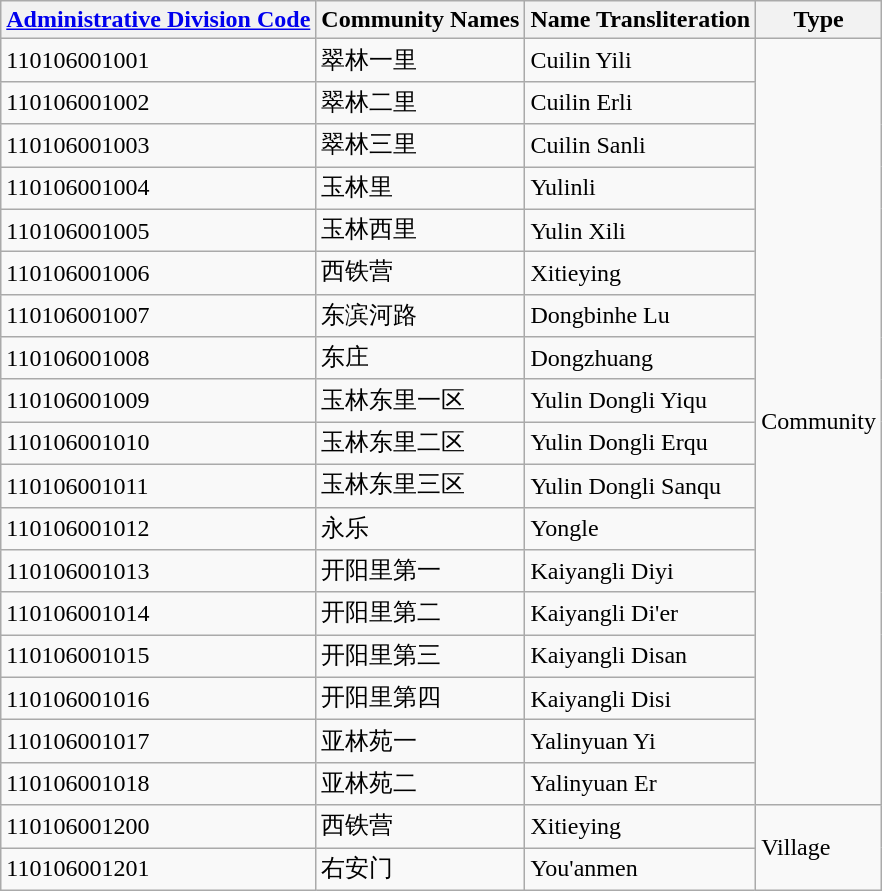<table class="wikitable sortable">
<tr>
<th><a href='#'>Administrative Division Code</a></th>
<th>Community Names</th>
<th>Name Transliteration</th>
<th>Type</th>
</tr>
<tr>
<td>110106001001</td>
<td>翠林一里</td>
<td>Cuilin Yili</td>
<td rowspan="18">Community</td>
</tr>
<tr>
<td>110106001002</td>
<td>翠林二里</td>
<td>Cuilin Erli</td>
</tr>
<tr>
<td>110106001003</td>
<td>翠林三里</td>
<td>Cuilin Sanli</td>
</tr>
<tr>
<td>110106001004</td>
<td>玉林里</td>
<td>Yulinli</td>
</tr>
<tr>
<td>110106001005</td>
<td>玉林西里</td>
<td>Yulin Xili</td>
</tr>
<tr>
<td>110106001006</td>
<td>西铁营</td>
<td>Xitieying</td>
</tr>
<tr>
<td>110106001007</td>
<td>东滨河路</td>
<td>Dongbinhe Lu</td>
</tr>
<tr>
<td>110106001008</td>
<td>东庄</td>
<td>Dongzhuang</td>
</tr>
<tr>
<td>110106001009</td>
<td>玉林东里一区</td>
<td>Yulin Dongli Yiqu</td>
</tr>
<tr>
<td>110106001010</td>
<td>玉林东里二区</td>
<td>Yulin Dongli Erqu</td>
</tr>
<tr>
<td>110106001011</td>
<td>玉林东里三区</td>
<td>Yulin Dongli Sanqu</td>
</tr>
<tr>
<td>110106001012</td>
<td>永乐</td>
<td>Yongle</td>
</tr>
<tr>
<td>110106001013</td>
<td>开阳里第一</td>
<td>Kaiyangli Diyi</td>
</tr>
<tr>
<td>110106001014</td>
<td>开阳里第二</td>
<td>Kaiyangli Di'er</td>
</tr>
<tr>
<td>110106001015</td>
<td>开阳里第三</td>
<td>Kaiyangli Disan</td>
</tr>
<tr>
<td>110106001016</td>
<td>开阳里第四</td>
<td>Kaiyangli Disi</td>
</tr>
<tr>
<td>110106001017</td>
<td>亚林苑一</td>
<td>Yalinyuan Yi</td>
</tr>
<tr>
<td>110106001018</td>
<td>亚林苑二</td>
<td>Yalinyuan Er</td>
</tr>
<tr>
<td>110106001200</td>
<td>西铁营</td>
<td>Xitieying</td>
<td rowspan="2">Village</td>
</tr>
<tr>
<td>110106001201</td>
<td>右安门</td>
<td>You'anmen</td>
</tr>
</table>
